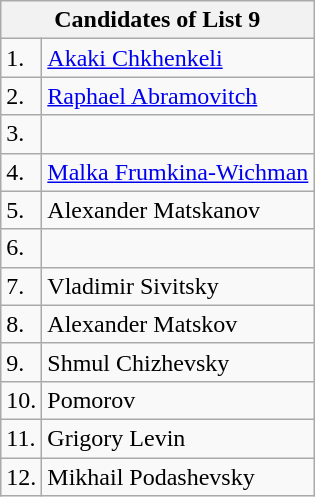<table class=wikitable>
<tr>
<th colspan=3>Candidates of List 9</th>
</tr>
<tr>
<td>1.</td>
<td><a href='#'>Akaki Chkhenkeli</a></td>
</tr>
<tr>
<td>2.</td>
<td><a href='#'>Raphael Abramovitch</a></td>
</tr>
<tr>
<td>3.</td>
<td></td>
</tr>
<tr>
<td>4.</td>
<td><a href='#'>Malka Frumkina-Wichman</a></td>
</tr>
<tr>
<td>5.</td>
<td>Alexander Matskanov</td>
</tr>
<tr>
<td>6.</td>
<td></td>
</tr>
<tr>
<td>7.</td>
<td>Vladimir Sivitsky</td>
</tr>
<tr>
<td>8.</td>
<td>Alexander Matskov</td>
</tr>
<tr>
<td>9.</td>
<td>Shmul Chizhevsky</td>
</tr>
<tr>
<td>10.</td>
<td>Pomorov</td>
</tr>
<tr>
<td>11.</td>
<td>Grigory Levin</td>
</tr>
<tr>
<td>12.</td>
<td>Mikhail Podashevsky</td>
</tr>
</table>
